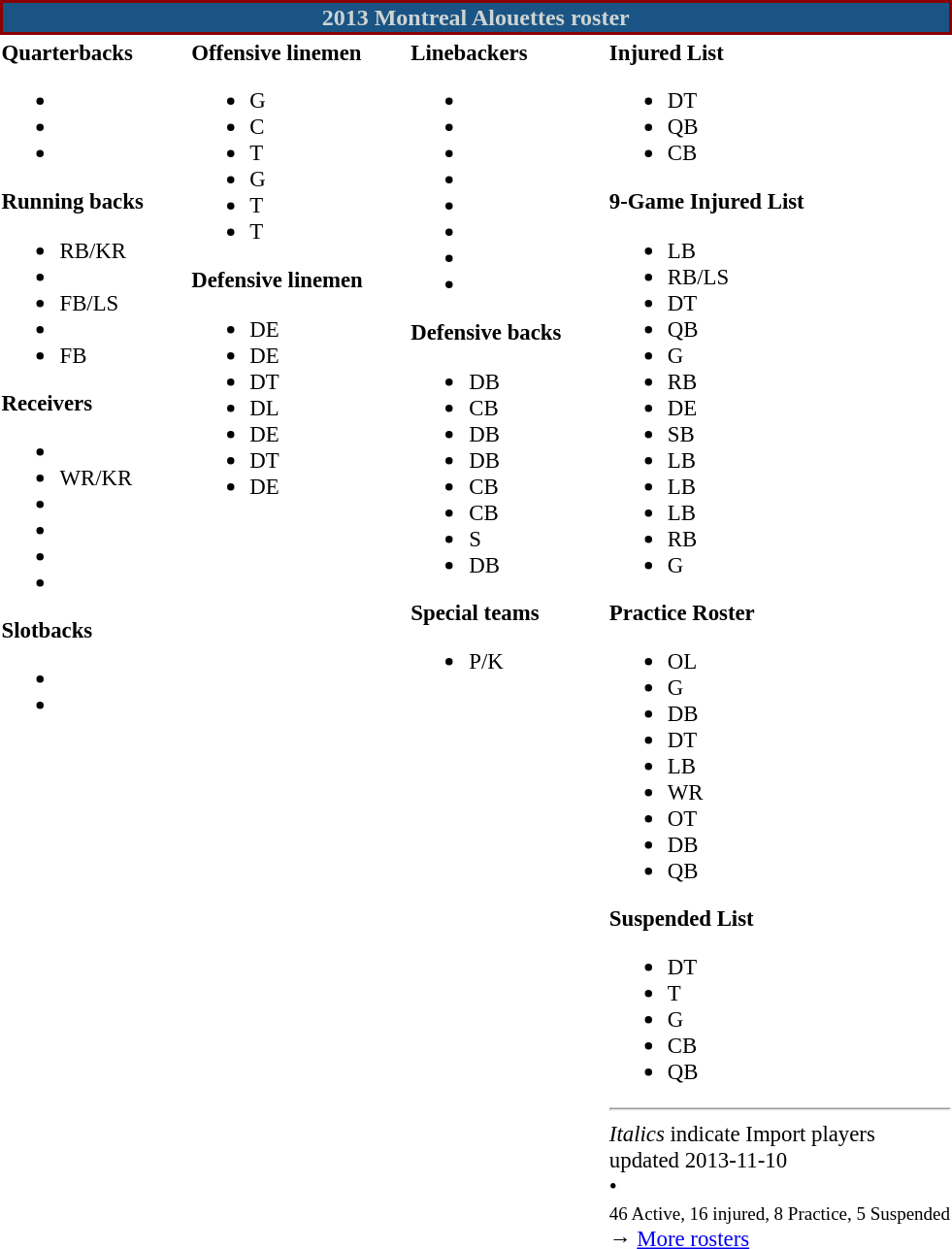<table class="toccolours" style="text-align: left;">
<tr>
<th colspan="7" style="background-color: #1A5484; color:#CED4D3; border:2px solid darkred; text-align: center">2013 Montreal Alouettes roster</th>
</tr>
<tr>
<td style="font-size: 95%;" valign="top"><strong>Quarterbacks</strong><br><ul><li></li><li></li><li></li></ul><strong>Running backs</strong><ul><li> RB/KR</li><li></li><li> FB/LS</li><li></li><li> FB</li></ul><strong>Receivers</strong><ul><li></li><li> WR/KR</li><li></li><li></li><li></li><li></li></ul><strong>Slotbacks</strong><ul><li></li><li></li></ul></td>
<td style="width: 25px;"></td>
<td style="font-size: 95%;" valign="top"><strong>Offensive linemen</strong><br><ul><li> G</li><li> C</li><li> T</li><li> G</li><li> T</li><li> T</li></ul><strong>Defensive linemen</strong><ul><li> DE</li><li> DE</li><li> DT</li><li> DL</li><li> DE</li><li> DT</li><li> DE</li></ul></td>
<td style="width: 25px;"></td>
<td style="font-size: 95%;" valign="top"><strong>Linebackers</strong><br><ul><li></li><li></li><li></li><li></li><li></li><li></li><li></li><li></li></ul><strong>Defensive backs</strong><ul><li> DB</li><li> CB</li><li> DB</li><li> DB</li><li> CB</li><li> CB</li><li> S</li><li> DB</li></ul><strong>Special teams</strong><ul><li> P/K</li></ul></td>
<td style="width: 25px;"></td>
<td style="font-size: 95%;" valign="top"><strong>Injured List</strong><br><ul><li> DT </li><li> QB </li><li> CB </li></ul><strong>9-Game Injured List</strong><ul><li> LB </li><li> RB/LS </li><li> DT </li><li> QB </li><li> G </li><li> RB </li><li> DE </li><li> SB </li><li> LB </li><li> LB </li><li> LB </li><li> RB </li><li> G </li></ul><strong>Practice Roster</strong><ul><li> OL</li><li> G</li><li> DB</li><li> DT</li><li> LB</li><li> WR</li><li> OT</li><li> DB</li><li> QB</li></ul><strong>Suspended List</strong><ul><li> DT</li><li> T</li><li> G</li><li> CB</li><li> QB</li></ul><hr>
<em>Italics</em> indicate Import players<br>
<span></span> updated 2013-11-10<br>
<span></span> • <span></span><br>
<small>46 Active, 16 injured, 8 Practice, 5 Suspended</small><br>→ <a href='#'>More rosters</a></td>
</tr>
<tr>
</tr>
</table>
